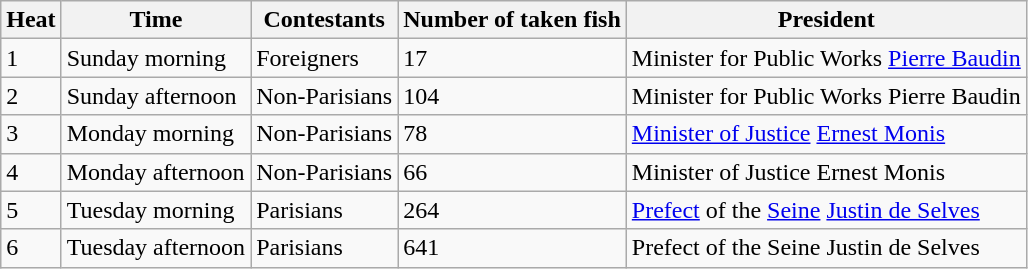<table class="wikitable">
<tr>
<th>Heat</th>
<th>Time</th>
<th>Contestants</th>
<th>Number of taken fish</th>
<th>President</th>
</tr>
<tr>
<td>1</td>
<td>Sunday morning</td>
<td>Foreigners</td>
<td>17</td>
<td>Minister for Public Works <a href='#'>Pierre Baudin</a></td>
</tr>
<tr>
<td>2</td>
<td>Sunday afternoon</td>
<td>Non-Parisians</td>
<td>104</td>
<td>Minister for Public Works Pierre Baudin</td>
</tr>
<tr>
<td>3</td>
<td>Monday morning</td>
<td>Non-Parisians</td>
<td>78</td>
<td><a href='#'>Minister of Justice</a> <a href='#'>Ernest Monis</a></td>
</tr>
<tr>
<td>4</td>
<td>Monday afternoon</td>
<td>Non-Parisians</td>
<td>66</td>
<td>Minister of Justice Ernest Monis</td>
</tr>
<tr>
<td>5</td>
<td>Tuesday morning</td>
<td>Parisians</td>
<td>264</td>
<td><a href='#'>Prefect</a> of the <a href='#'>Seine</a> <a href='#'>Justin de Selves</a></td>
</tr>
<tr>
<td>6</td>
<td>Tuesday afternoon</td>
<td>Parisians</td>
<td>641</td>
<td>Prefect of the Seine Justin de Selves</td>
</tr>
</table>
